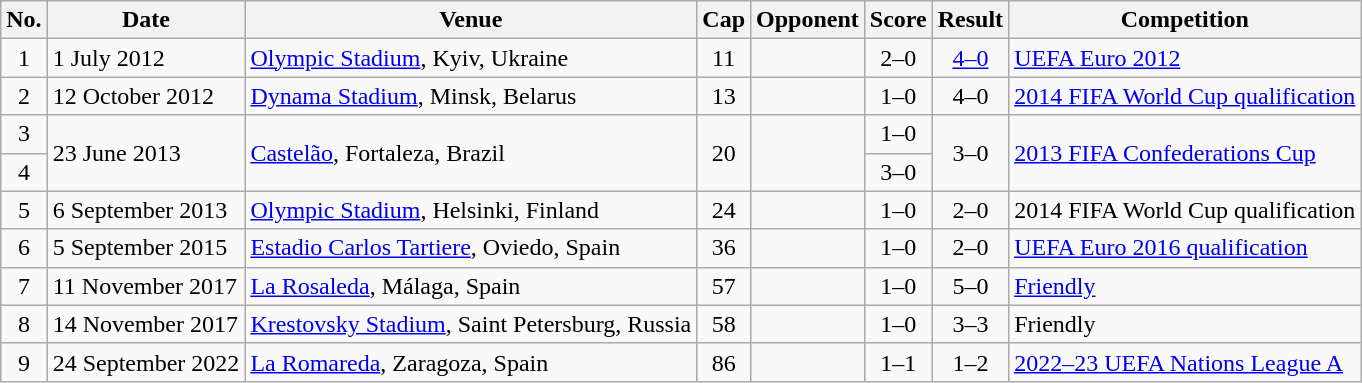<table class="wikitable sortable">
<tr>
<th scope="col">No.</th>
<th scope="col">Date</th>
<th scope="col">Venue</th>
<th scope="col">Cap</th>
<th scope="col">Opponent</th>
<th scope="col">Score</th>
<th scope="col">Result</th>
<th scope="col">Competition</th>
</tr>
<tr>
<td align="center">1</td>
<td>1 July 2012</td>
<td><a href='#'>Olympic Stadium</a>, Kyiv, Ukraine</td>
<td align="center">11</td>
<td></td>
<td align="center">2–0</td>
<td align="center"><a href='#'>4–0</a></td>
<td><a href='#'>UEFA Euro 2012</a></td>
</tr>
<tr>
<td align="center">2</td>
<td>12 October 2012</td>
<td><a href='#'>Dynama Stadium</a>, Minsk, Belarus</td>
<td align="center">13</td>
<td></td>
<td align="center">1–0</td>
<td align="center">4–0</td>
<td><a href='#'>2014 FIFA World Cup qualification</a></td>
</tr>
<tr>
<td align="center">3</td>
<td rowspan="2">23 June 2013</td>
<td rowspan="2"><a href='#'>Castelão</a>, Fortaleza, Brazil</td>
<td rowspan="2" align="center">20</td>
<td rowspan="2"></td>
<td align="center">1–0</td>
<td rowspan="2" align="center">3–0</td>
<td rowspan="2"><a href='#'>2013 FIFA Confederations Cup</a></td>
</tr>
<tr>
<td align="center">4</td>
<td align="center">3–0</td>
</tr>
<tr>
<td align="center">5</td>
<td>6 September 2013</td>
<td><a href='#'>Olympic Stadium</a>, Helsinki, Finland</td>
<td align="center">24</td>
<td></td>
<td align="center">1–0</td>
<td align="center">2–0</td>
<td>2014 FIFA World Cup qualification</td>
</tr>
<tr>
<td align="center">6</td>
<td>5 September 2015</td>
<td><a href='#'>Estadio Carlos Tartiere</a>, Oviedo, Spain</td>
<td align="center">36</td>
<td></td>
<td align="center">1–0</td>
<td align="center">2–0</td>
<td><a href='#'>UEFA Euro 2016 qualification</a></td>
</tr>
<tr>
<td align="center">7</td>
<td>11 November 2017</td>
<td><a href='#'>La Rosaleda</a>, Málaga, Spain</td>
<td align="center">57</td>
<td></td>
<td align="center">1–0</td>
<td align="center">5–0</td>
<td><a href='#'>Friendly</a></td>
</tr>
<tr>
<td align="center">8</td>
<td>14 November 2017</td>
<td><a href='#'>Krestovsky Stadium</a>, Saint Petersburg, Russia</td>
<td align="center">58</td>
<td></td>
<td align="center">1–0</td>
<td align="center">3–3</td>
<td>Friendly</td>
</tr>
<tr>
<td align="center">9</td>
<td>24 September 2022</td>
<td><a href='#'>La Romareda</a>, Zaragoza, Spain</td>
<td align="center">86</td>
<td></td>
<td align="center">1–1</td>
<td align="center">1–2</td>
<td><a href='#'>2022–23 UEFA Nations League A</a></td>
</tr>
</table>
